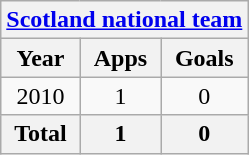<table class="wikitable" style="text-align:center">
<tr>
<th colspan=3><a href='#'>Scotland national team</a></th>
</tr>
<tr>
<th>Year</th>
<th>Apps</th>
<th>Goals</th>
</tr>
<tr>
<td>2010</td>
<td>1</td>
<td>0</td>
</tr>
<tr>
<th>Total</th>
<th>1</th>
<th>0</th>
</tr>
</table>
